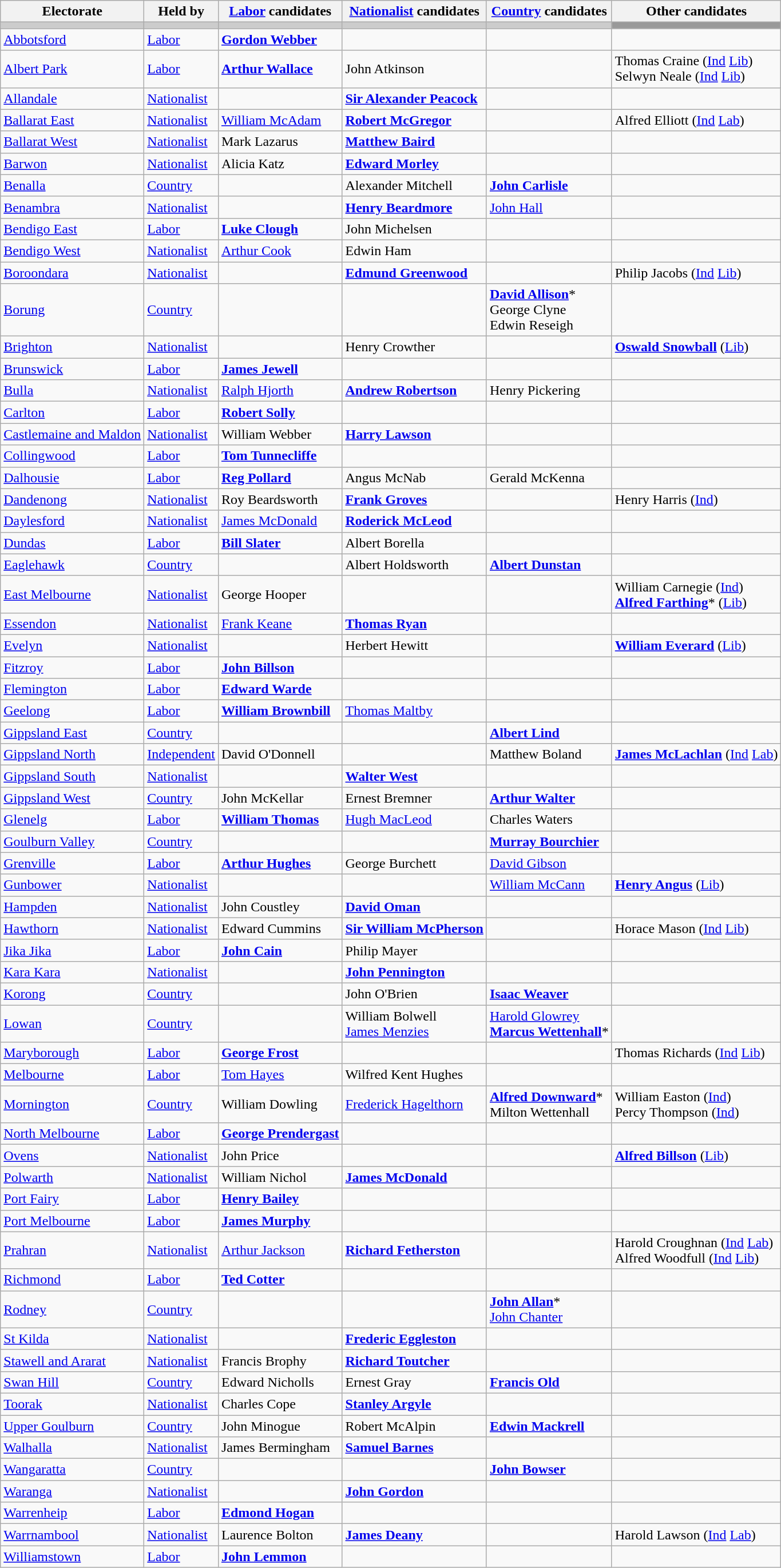<table class="wikitable">
<tr>
<th>Electorate</th>
<th>Held by</th>
<th><a href='#'>Labor</a> candidates</th>
<th><a href='#'>Nationalist</a> candidates</th>
<th><a href='#'>Country</a> candidates</th>
<th>Other candidates</th>
</tr>
<tr style="background:#ccc;">
<td></td>
<td></td>
<td></td>
<td></td>
<td></td>
<td style="background:#999;"></td>
</tr>
<tr>
<td><a href='#'>Abbotsford</a></td>
<td><a href='#'>Labor</a></td>
<td><strong><a href='#'>Gordon Webber</a></strong></td>
<td></td>
<td></td>
<td></td>
</tr>
<tr>
<td><a href='#'>Albert Park</a></td>
<td><a href='#'>Labor</a></td>
<td><strong><a href='#'>Arthur Wallace</a></strong></td>
<td>John Atkinson</td>
<td></td>
<td>Thomas Craine (<a href='#'>Ind</a> <a href='#'>Lib</a>) <br> Selwyn Neale (<a href='#'>Ind</a> <a href='#'>Lib</a>)</td>
</tr>
<tr>
<td><a href='#'>Allandale</a></td>
<td><a href='#'>Nationalist</a></td>
<td></td>
<td><strong><a href='#'>Sir Alexander Peacock</a></strong></td>
<td></td>
<td></td>
</tr>
<tr>
<td><a href='#'>Ballarat East</a></td>
<td><a href='#'>Nationalist</a></td>
<td><a href='#'>William McAdam</a></td>
<td><strong><a href='#'>Robert McGregor</a></strong></td>
<td></td>
<td>Alfred Elliott (<a href='#'>Ind</a> <a href='#'>Lab</a>)</td>
</tr>
<tr>
<td><a href='#'>Ballarat West</a></td>
<td><a href='#'>Nationalist</a></td>
<td>Mark Lazarus</td>
<td><strong><a href='#'>Matthew Baird</a></strong></td>
<td></td>
<td></td>
</tr>
<tr>
<td><a href='#'>Barwon</a></td>
<td><a href='#'>Nationalist</a></td>
<td>Alicia Katz</td>
<td><strong><a href='#'>Edward Morley</a></strong></td>
<td></td>
<td></td>
</tr>
<tr>
<td><a href='#'>Benalla</a></td>
<td><a href='#'>Country</a></td>
<td></td>
<td>Alexander Mitchell</td>
<td><strong><a href='#'>John Carlisle</a></strong></td>
<td></td>
</tr>
<tr>
<td><a href='#'>Benambra</a></td>
<td><a href='#'>Nationalist</a></td>
<td></td>
<td><strong><a href='#'>Henry Beardmore</a></strong></td>
<td><a href='#'>John Hall</a></td>
<td></td>
</tr>
<tr>
<td><a href='#'>Bendigo East</a></td>
<td><a href='#'>Labor</a></td>
<td><strong><a href='#'>Luke Clough</a></strong></td>
<td>John Michelsen</td>
<td></td>
<td></td>
</tr>
<tr>
<td><a href='#'>Bendigo West</a></td>
<td><a href='#'>Nationalist</a></td>
<td><a href='#'>Arthur Cook</a></td>
<td>Edwin Ham</td>
<td></td>
<td></td>
</tr>
<tr>
<td><a href='#'>Boroondara</a></td>
<td><a href='#'>Nationalist</a></td>
<td></td>
<td><strong><a href='#'>Edmund Greenwood</a></strong></td>
<td></td>
<td>Philip Jacobs (<a href='#'>Ind</a> <a href='#'>Lib</a>)</td>
</tr>
<tr>
<td><a href='#'>Borung</a></td>
<td><a href='#'>Country</a></td>
<td></td>
<td></td>
<td><strong><a href='#'>David Allison</a></strong>* <br> George Clyne <br> Edwin Reseigh</td>
<td></td>
</tr>
<tr>
<td><a href='#'>Brighton</a></td>
<td><a href='#'>Nationalist</a></td>
<td></td>
<td>Henry Crowther</td>
<td></td>
<td><strong><a href='#'>Oswald Snowball</a></strong> (<a href='#'>Lib</a>)</td>
</tr>
<tr>
<td><a href='#'>Brunswick</a></td>
<td><a href='#'>Labor</a></td>
<td><strong><a href='#'>James Jewell</a></strong></td>
<td></td>
<td></td>
<td></td>
</tr>
<tr>
<td><a href='#'>Bulla</a></td>
<td><a href='#'>Nationalist</a></td>
<td><a href='#'>Ralph Hjorth</a></td>
<td><strong><a href='#'>Andrew Robertson</a></strong></td>
<td>Henry Pickering</td>
<td></td>
</tr>
<tr>
<td><a href='#'>Carlton</a></td>
<td><a href='#'>Labor</a></td>
<td><strong><a href='#'>Robert Solly</a></strong></td>
<td></td>
<td></td>
<td></td>
</tr>
<tr>
<td><a href='#'>Castlemaine and Maldon</a></td>
<td><a href='#'>Nationalist</a></td>
<td>William Webber</td>
<td><strong><a href='#'>Harry Lawson</a></strong></td>
<td></td>
<td></td>
</tr>
<tr>
<td><a href='#'>Collingwood</a></td>
<td><a href='#'>Labor</a></td>
<td><strong><a href='#'>Tom Tunnecliffe</a></strong></td>
<td></td>
<td></td>
<td></td>
</tr>
<tr>
<td><a href='#'>Dalhousie</a></td>
<td><a href='#'>Labor</a></td>
<td><strong><a href='#'>Reg Pollard</a></strong></td>
<td>Angus McNab</td>
<td>Gerald McKenna</td>
<td></td>
</tr>
<tr>
<td><a href='#'>Dandenong</a></td>
<td><a href='#'>Nationalist</a></td>
<td>Roy Beardsworth</td>
<td><strong><a href='#'>Frank Groves</a></strong></td>
<td></td>
<td>Henry Harris (<a href='#'>Ind</a>)</td>
</tr>
<tr>
<td><a href='#'>Daylesford</a></td>
<td><a href='#'>Nationalist</a></td>
<td><a href='#'>James McDonald</a></td>
<td><strong><a href='#'>Roderick McLeod</a></strong></td>
<td></td>
<td></td>
</tr>
<tr>
<td><a href='#'>Dundas</a></td>
<td><a href='#'>Labor</a></td>
<td><strong><a href='#'>Bill Slater</a></strong></td>
<td>Albert Borella</td>
<td></td>
<td></td>
</tr>
<tr>
<td><a href='#'>Eaglehawk</a></td>
<td><a href='#'>Country</a></td>
<td></td>
<td>Albert Holdsworth</td>
<td><strong><a href='#'>Albert Dunstan</a></strong></td>
<td></td>
</tr>
<tr>
<td><a href='#'>East Melbourne</a></td>
<td><a href='#'>Nationalist</a></td>
<td>George Hooper</td>
<td></td>
<td></td>
<td>William Carnegie (<a href='#'>Ind</a>) <br> <strong><a href='#'>Alfred Farthing</a></strong>* (<a href='#'>Lib</a>)</td>
</tr>
<tr>
<td><a href='#'>Essendon</a></td>
<td><a href='#'>Nationalist</a></td>
<td><a href='#'>Frank Keane</a></td>
<td><strong><a href='#'>Thomas Ryan</a></strong></td>
<td></td>
<td></td>
</tr>
<tr>
<td><a href='#'>Evelyn</a></td>
<td><a href='#'>Nationalist</a></td>
<td></td>
<td>Herbert Hewitt</td>
<td></td>
<td><strong><a href='#'>William Everard</a></strong> (<a href='#'>Lib</a>)</td>
</tr>
<tr>
<td><a href='#'>Fitzroy</a></td>
<td><a href='#'>Labor</a></td>
<td><strong><a href='#'>John Billson</a></strong></td>
<td></td>
<td></td>
<td></td>
</tr>
<tr>
<td><a href='#'>Flemington</a></td>
<td><a href='#'>Labor</a></td>
<td><strong><a href='#'>Edward Warde</a></strong></td>
<td></td>
<td></td>
<td></td>
</tr>
<tr>
<td><a href='#'>Geelong</a></td>
<td><a href='#'>Labor</a></td>
<td><strong><a href='#'>William Brownbill</a></strong></td>
<td><a href='#'>Thomas Maltby</a></td>
<td></td>
<td></td>
</tr>
<tr>
<td><a href='#'>Gippsland East</a></td>
<td><a href='#'>Country</a></td>
<td></td>
<td></td>
<td><strong><a href='#'>Albert Lind</a></strong></td>
<td></td>
</tr>
<tr>
<td><a href='#'>Gippsland North</a></td>
<td><a href='#'>Independent</a></td>
<td>David O'Donnell</td>
<td></td>
<td>Matthew Boland</td>
<td><strong><a href='#'>James McLachlan</a></strong> (<a href='#'>Ind</a> <a href='#'>Lab</a>)</td>
</tr>
<tr>
<td><a href='#'>Gippsland South</a></td>
<td><a href='#'>Nationalist</a></td>
<td></td>
<td><strong><a href='#'>Walter West</a></strong></td>
<td></td>
<td></td>
</tr>
<tr>
<td><a href='#'>Gippsland West</a></td>
<td><a href='#'>Country</a></td>
<td>John McKellar</td>
<td>Ernest Bremner</td>
<td><strong><a href='#'>Arthur Walter</a></strong></td>
<td></td>
</tr>
<tr>
<td><a href='#'>Glenelg</a></td>
<td><a href='#'>Labor</a></td>
<td><strong><a href='#'>William Thomas</a></strong></td>
<td><a href='#'>Hugh MacLeod</a></td>
<td>Charles Waters</td>
<td></td>
</tr>
<tr>
<td><a href='#'>Goulburn Valley</a></td>
<td><a href='#'>Country</a></td>
<td></td>
<td></td>
<td><strong><a href='#'>Murray Bourchier</a></strong></td>
<td></td>
</tr>
<tr>
<td><a href='#'>Grenville</a></td>
<td><a href='#'>Labor</a></td>
<td><strong><a href='#'>Arthur Hughes</a></strong></td>
<td>George Burchett</td>
<td><a href='#'>David Gibson</a></td>
<td></td>
</tr>
<tr>
<td><a href='#'>Gunbower</a></td>
<td><a href='#'>Nationalist</a></td>
<td></td>
<td></td>
<td><a href='#'>William McCann</a></td>
<td><strong><a href='#'>Henry Angus</a></strong> (<a href='#'>Lib</a>)</td>
</tr>
<tr>
<td><a href='#'>Hampden</a></td>
<td><a href='#'>Nationalist</a></td>
<td>John Coustley</td>
<td><strong><a href='#'>David Oman</a></strong></td>
<td></td>
<td></td>
</tr>
<tr>
<td><a href='#'>Hawthorn</a></td>
<td><a href='#'>Nationalist</a></td>
<td>Edward Cummins</td>
<td><strong><a href='#'>Sir William McPherson</a></strong></td>
<td></td>
<td>Horace Mason (<a href='#'>Ind</a> <a href='#'>Lib</a>)</td>
</tr>
<tr>
<td><a href='#'>Jika Jika</a></td>
<td><a href='#'>Labor</a></td>
<td><strong><a href='#'>John Cain</a></strong></td>
<td>Philip Mayer</td>
<td></td>
<td></td>
</tr>
<tr>
<td><a href='#'>Kara Kara</a></td>
<td><a href='#'>Nationalist</a></td>
<td></td>
<td><strong><a href='#'>John Pennington</a></strong></td>
<td></td>
<td></td>
</tr>
<tr>
<td><a href='#'>Korong</a></td>
<td><a href='#'>Country</a></td>
<td></td>
<td>John O'Brien</td>
<td><strong><a href='#'>Isaac Weaver</a></strong></td>
<td></td>
</tr>
<tr>
<td><a href='#'>Lowan</a></td>
<td><a href='#'>Country</a></td>
<td></td>
<td>William Bolwell <br> <a href='#'>James Menzies</a></td>
<td><a href='#'>Harold Glowrey</a> <br> <strong><a href='#'>Marcus Wettenhall</a></strong>*</td>
<td></td>
</tr>
<tr>
<td><a href='#'>Maryborough</a></td>
<td><a href='#'>Labor</a></td>
<td><strong><a href='#'>George Frost</a></strong></td>
<td></td>
<td></td>
<td>Thomas Richards (<a href='#'>Ind</a> <a href='#'>Lib</a>)</td>
</tr>
<tr>
<td><a href='#'>Melbourne</a></td>
<td><a href='#'>Labor</a></td>
<td><a href='#'>Tom Hayes</a></td>
<td>Wilfred Kent Hughes</td>
<td></td>
<td></td>
</tr>
<tr>
<td><a href='#'>Mornington</a></td>
<td><a href='#'>Country</a></td>
<td>William Dowling</td>
<td><a href='#'>Frederick Hagelthorn</a></td>
<td><strong><a href='#'>Alfred Downward</a></strong>* <br> Milton Wettenhall</td>
<td>William Easton (<a href='#'>Ind</a>) <br> Percy Thompson (<a href='#'>Ind</a>)</td>
</tr>
<tr>
<td><a href='#'>North Melbourne</a></td>
<td><a href='#'>Labor</a></td>
<td><strong><a href='#'>George Prendergast</a></strong></td>
<td></td>
<td></td>
<td></td>
</tr>
<tr>
<td><a href='#'>Ovens</a></td>
<td><a href='#'>Nationalist</a></td>
<td>John Price</td>
<td></td>
<td></td>
<td><strong><a href='#'>Alfred Billson</a></strong> (<a href='#'>Lib</a>)</td>
</tr>
<tr>
<td><a href='#'>Polwarth</a></td>
<td><a href='#'>Nationalist</a></td>
<td>William Nichol</td>
<td><strong><a href='#'>James McDonald</a></strong></td>
<td></td>
<td></td>
</tr>
<tr>
<td><a href='#'>Port Fairy</a></td>
<td><a href='#'>Labor</a></td>
<td><strong><a href='#'>Henry Bailey</a></strong></td>
<td></td>
<td></td>
<td></td>
</tr>
<tr>
<td><a href='#'>Port Melbourne</a></td>
<td><a href='#'>Labor</a></td>
<td><strong><a href='#'>James Murphy</a></strong></td>
<td></td>
<td></td>
<td></td>
</tr>
<tr>
<td><a href='#'>Prahran</a></td>
<td><a href='#'>Nationalist</a></td>
<td><a href='#'>Arthur Jackson</a></td>
<td><strong><a href='#'>Richard Fetherston</a></strong></td>
<td></td>
<td>Harold Croughnan (<a href='#'>Ind</a> <a href='#'>Lab</a>) <br> Alfred Woodfull (<a href='#'>Ind</a> <a href='#'>Lib</a>)</td>
</tr>
<tr>
<td><a href='#'>Richmond</a></td>
<td><a href='#'>Labor</a></td>
<td><strong><a href='#'>Ted Cotter</a></strong></td>
<td></td>
<td></td>
<td></td>
</tr>
<tr>
<td><a href='#'>Rodney</a></td>
<td><a href='#'>Country</a></td>
<td></td>
<td></td>
<td><strong><a href='#'>John Allan</a></strong>* <br> <a href='#'>John Chanter</a></td>
<td></td>
</tr>
<tr>
<td><a href='#'>St Kilda</a></td>
<td><a href='#'>Nationalist</a></td>
<td></td>
<td><strong><a href='#'>Frederic Eggleston</a></strong></td>
<td></td>
<td></td>
</tr>
<tr>
<td><a href='#'>Stawell and Ararat</a></td>
<td><a href='#'>Nationalist</a></td>
<td>Francis Brophy</td>
<td><strong><a href='#'>Richard Toutcher</a></strong></td>
<td></td>
<td></td>
</tr>
<tr>
<td><a href='#'>Swan Hill</a></td>
<td><a href='#'>Country</a></td>
<td>Edward Nicholls</td>
<td>Ernest Gray</td>
<td><strong><a href='#'>Francis Old</a></strong></td>
<td></td>
</tr>
<tr>
<td><a href='#'>Toorak</a></td>
<td><a href='#'>Nationalist</a></td>
<td>Charles Cope</td>
<td><strong><a href='#'>Stanley Argyle</a></strong></td>
<td></td>
<td></td>
</tr>
<tr>
<td><a href='#'>Upper Goulburn</a></td>
<td><a href='#'>Country</a></td>
<td>John Minogue</td>
<td>Robert McAlpin</td>
<td><strong><a href='#'>Edwin Mackrell</a></strong></td>
<td></td>
</tr>
<tr>
<td><a href='#'>Walhalla</a></td>
<td><a href='#'>Nationalist</a></td>
<td>James Bermingham</td>
<td><strong><a href='#'>Samuel Barnes</a></strong></td>
<td></td>
<td></td>
</tr>
<tr>
<td><a href='#'>Wangaratta</a></td>
<td><a href='#'>Country</a></td>
<td></td>
<td></td>
<td><strong><a href='#'>John Bowser</a></strong></td>
<td></td>
</tr>
<tr>
<td><a href='#'>Waranga</a></td>
<td><a href='#'>Nationalist</a></td>
<td></td>
<td><strong><a href='#'>John Gordon</a></strong></td>
<td></td>
<td></td>
</tr>
<tr>
<td><a href='#'>Warrenheip</a></td>
<td><a href='#'>Labor</a></td>
<td><strong><a href='#'>Edmond Hogan</a></strong></td>
<td></td>
<td></td>
<td></td>
</tr>
<tr>
<td><a href='#'>Warrnambool</a></td>
<td><a href='#'>Nationalist</a></td>
<td>Laurence Bolton</td>
<td><strong><a href='#'>James Deany</a></strong></td>
<td></td>
<td>Harold Lawson (<a href='#'>Ind</a> <a href='#'>Lab</a>)</td>
</tr>
<tr>
<td><a href='#'>Williamstown</a></td>
<td><a href='#'>Labor</a></td>
<td><strong><a href='#'>John Lemmon</a></strong></td>
<td></td>
<td></td>
<td></td>
</tr>
</table>
